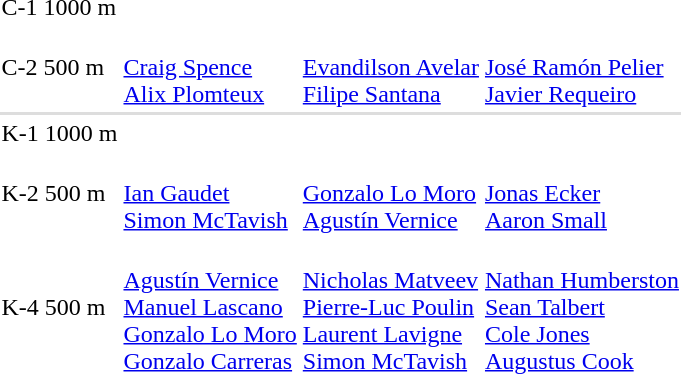<table>
<tr>
<td>C-1 1000 m<br></td>
<td></td>
<td></td>
<td></td>
</tr>
<tr>
<td>C-2 500 m<br></td>
<td><br><a href='#'>Craig Spence</a><br><a href='#'>Alix Plomteux</a></td>
<td><br><a href='#'>Evandilson Avelar</a><br><a href='#'>Filipe Santana</a></td>
<td><br><a href='#'>José Ramón Pelier</a><br><a href='#'>Javier Requeiro</a></td>
</tr>
<tr bgcolor=#DDDDDD>
<td colspan=7></td>
</tr>
<tr>
<td>K-1 1000 m<br></td>
<td></td>
<td></td>
<td></td>
</tr>
<tr>
<td>K-2 500 m<br></td>
<td><br><a href='#'>Ian Gaudet</a><br><a href='#'>Simon McTavish</a></td>
<td><br><a href='#'>Gonzalo Lo Moro</a><br><a href='#'>Agustín Vernice</a></td>
<td><br><a href='#'>Jonas Ecker</a><br><a href='#'>Aaron Small</a></td>
</tr>
<tr>
<td>K-4 500 m<br></td>
<td><br><a href='#'>Agustín Vernice</a><br><a href='#'>Manuel Lascano</a><br><a href='#'>Gonzalo Lo Moro</a><br><a href='#'>Gonzalo Carreras</a></td>
<td><br><a href='#'>Nicholas Matveev</a><br><a href='#'>Pierre-Luc Poulin</a><br><a href='#'>Laurent Lavigne</a><br><a href='#'>Simon McTavish</a></td>
<td><br><a href='#'>Nathan Humberston</a><br><a href='#'>Sean Talbert</a><br><a href='#'>Cole Jones</a><br><a href='#'>Augustus Cook</a></td>
</tr>
</table>
